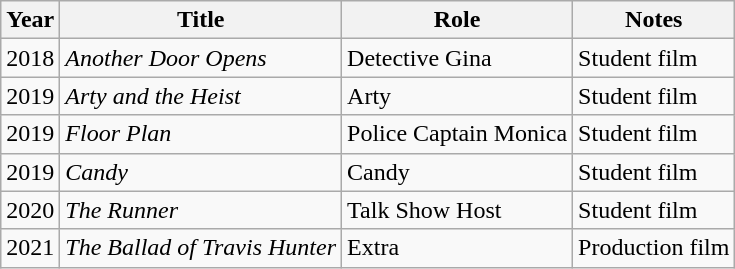<table class="wikitable sortable">
<tr>
<th>Year</th>
<th>Title</th>
<th>Role</th>
<th class="unsortable">Notes</th>
</tr>
<tr>
<td>2018</td>
<td><em>Another Door Opens</em></td>
<td>Detective Gina</td>
<td>Student film</td>
</tr>
<tr>
<td>2019</td>
<td><em>Arty and the Heist</em></td>
<td>Arty</td>
<td>Student film</td>
</tr>
<tr>
<td>2019</td>
<td><em>Floor Plan</em></td>
<td>Police Captain Monica</td>
<td>Student film</td>
</tr>
<tr>
<td>2019</td>
<td><em>Candy</em></td>
<td>Candy</td>
<td>Student film</td>
</tr>
<tr>
<td>2020</td>
<td><em>The Runner</em></td>
<td>Talk Show Host</td>
<td>Student film</td>
</tr>
<tr>
<td>2021</td>
<td><em>The Ballad of Travis Hunter</em></td>
<td>Extra</td>
<td>Production film</td>
</tr>
</table>
